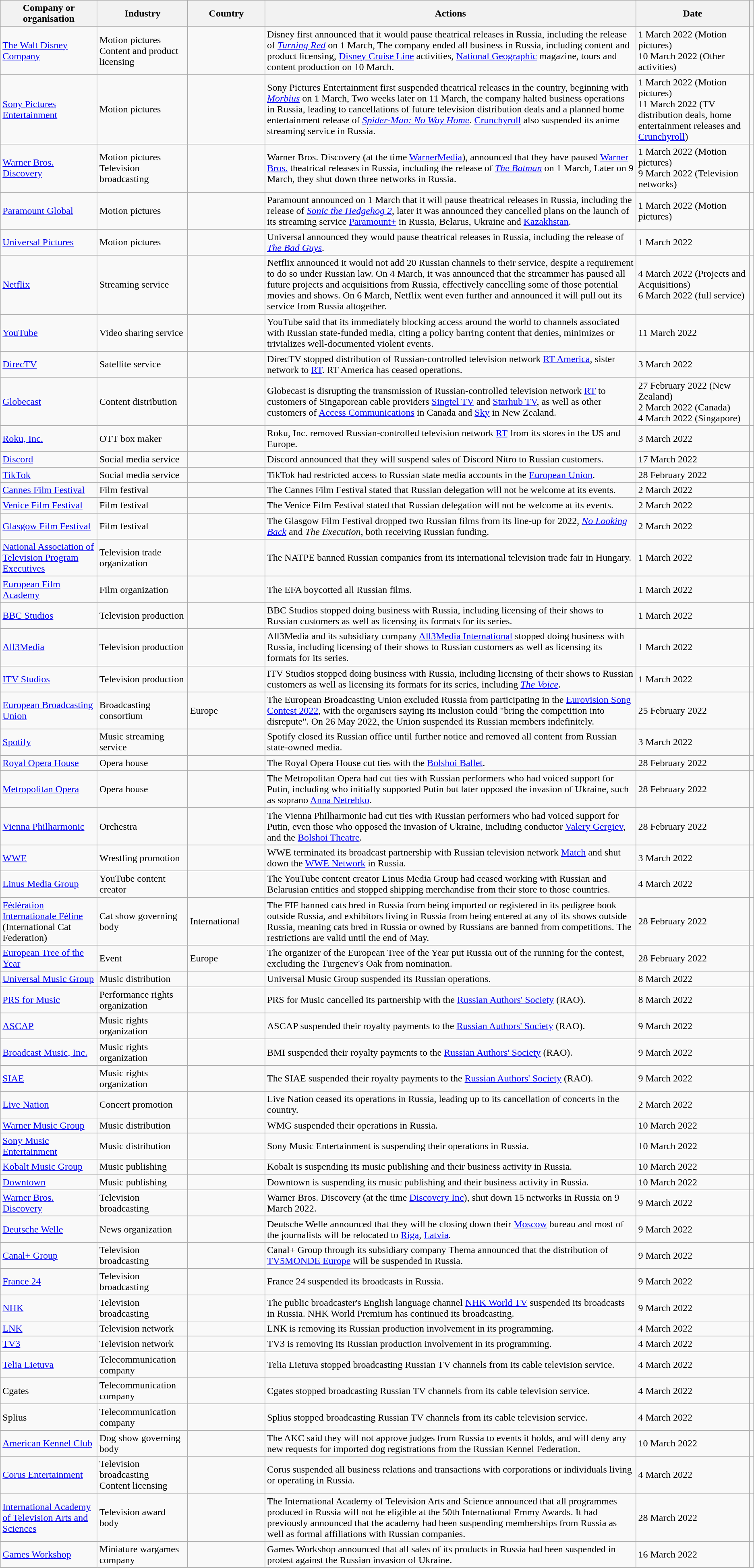<table class="wikitable sortable">
<tr>
<th>Company or organisation</th>
<th>Industry</th>
<th width=120px>Country</th>
<th>Actions</th>
<th data-sort-type=date>Date</th>
<th class="unsortable"></th>
</tr>
<tr>
<td><a href='#'>The Walt Disney Company</a></td>
<td>Motion pictures<br>Content and product licensing</td>
<td></td>
<td>Disney first announced that it would pause theatrical releases in Russia, including the release of <em><a href='#'>Turning Red</a></em> on 1 March, The company ended all business in Russia, including content and product licensing, <a href='#'>Disney Cruise Line</a> activities, <a href='#'>National Geographic</a> magazine, tours and content production on 10 March.</td>
<td data-sort-value="1 March 2022">1 March 2022 (Motion pictures)<br>10 March 2022 (Other activities)</td>
<td></td>
</tr>
<tr>
<td><a href='#'>Sony Pictures Entertainment</a></td>
<td>Motion pictures</td>
<td></td>
<td>Sony Pictures Entertainment first suspended theatrical releases in the country, beginning with <em><a href='#'>Morbius</a></em> on 1 March, Two weeks later on 11 March, the company halted business operations in Russia, leading to cancellations of future television distribution deals and a planned home entertainment release of <em><a href='#'>Spider-Man: No Way Home</a></em>. <a href='#'>Crunchyroll</a> also suspended its anime streaming service in Russia.</td>
<td data-sort-value="1 March 2022">1 March 2022 (Motion pictures)<br>11 March 2022 (TV distribution deals, home entertainment releases and <a href='#'>Crunchyroll</a>)</td>
<td></td>
</tr>
<tr>
<td><a href='#'>Warner Bros. Discovery</a></td>
<td>Motion pictures<br>Television broadcasting</td>
<td></td>
<td>Warner Bros. Discovery (at the time <a href='#'>WarnerMedia</a>), announced that they have paused <a href='#'>Warner Bros.</a> theatrical releases in Russia, including the release of <a href='#'><em>The Batman</em></a> on 1 March, Later on 9 March, they shut down three networks in Russia.</td>
<td data-sort-value="1 March 2022">1 March 2022 (Motion pictures)<br>9 March 2022 (Television networks)</td>
<td></td>
</tr>
<tr>
<td><a href='#'>Paramount Global</a></td>
<td>Motion pictures</td>
<td></td>
<td>Paramount announced on 1 March that it will pause theatrical releases in Russia, including the release of <a href='#'><em>Sonic the Hedgehog 2</em></a>, later it was announced they cancelled plans on the launch of its streaming service <a href='#'>Paramount+</a> in Russia, Belarus, Ukraine and <a href='#'>Kazakhstan</a>.</td>
<td data-sort-value="1 March 2022">1 March 2022 (Motion pictures)</td>
<td></td>
</tr>
<tr>
<td><a href='#'>Universal Pictures</a> </td>
<td>Motion pictures</td>
<td></td>
<td>Universal announced they would pause theatrical releases in Russia, including the release of <a href='#'><em>The Bad Guys</em></a>.</td>
<td>1 March 2022</td>
<td></td>
</tr>
<tr>
<td><a href='#'>Netflix</a></td>
<td>Streaming service</td>
<td></td>
<td>Netflix announced it would not add 20 Russian channels to their service, despite a requirement to do so under Russian law. On 4 March, it was announced that the streammer has paused all future projects and acquisitions from Russia, effectively cancelling some of those potential movies and shows. On 6 March, Netflix went even further and announced it will pull out its service from Russia altogether.</td>
<td data-sort-value="4 March 2022">4 March 2022 (Projects and Acquisitions)<br>6 March 2022 (full service)</td>
<td></td>
</tr>
<tr>
<td><a href='#'>YouTube</a> </td>
<td>Video sharing service</td>
<td></td>
<td>YouTube said that its immediately blocking access around the world to channels associated with Russian state-funded media, citing a policy barring content that denies, minimizes or trivializes well-documented violent events.</td>
<td>11 March 2022</td>
<td></td>
</tr>
<tr>
<td><a href='#'>DirecTV</a></td>
<td>Satellite service</td>
<td></td>
<td>DirecTV stopped distribution of Russian-controlled television network <a href='#'>RT America</a>, sister network to <a href='#'>RT</a>. RT America has ceased operations.</td>
<td>3 March 2022</td>
<td></td>
</tr>
<tr>
<td><a href='#'>Globecast</a></td>
<td>Content distribution</td>
<td></td>
<td>Globecast is disrupting the transmission of Russian-controlled television network <a href='#'>RT</a> to customers of Singaporean cable providers <a href='#'>Singtel TV</a> and <a href='#'>Starhub TV</a>, as well as other customers of <a href='#'>Access Communications</a> in Canada and <a href='#'>Sky</a> in New Zealand.</td>
<td data-sort-value="27 February 2022">27 February 2022 (New Zealand) <br> 2 March 2022 (Canada) <br> 4 March 2022 (Singapore)</td>
<td></td>
</tr>
<tr>
<td><a href='#'>Roku, Inc.</a></td>
<td>OTT box maker</td>
<td></td>
<td>Roku, Inc. removed Russian-controlled television network <a href='#'>RT</a> from its stores in the US and Europe.</td>
<td>3 March 2022</td>
<td></td>
</tr>
<tr>
<td><a href='#'>Discord</a></td>
<td>Social media service</td>
<td></td>
<td>Discord announced that they will suspend sales of Discord Nitro to Russian customers.</td>
<td>17 March 2022</td>
<td></td>
</tr>
<tr>
<td><a href='#'>TikTok</a></td>
<td>Social media service</td>
<td></td>
<td>TikTok had restricted access to Russian state media accounts in the <a href='#'>European Union</a>.</td>
<td>28 February 2022</td>
<td></td>
</tr>
<tr>
<td><a href='#'>Cannes Film Festival</a></td>
<td>Film festival</td>
<td></td>
<td>The Cannes Film Festival stated that Russian delegation will not be welcome at its events.</td>
<td>2 March 2022</td>
<td></td>
</tr>
<tr>
<td><a href='#'>Venice Film Festival</a></td>
<td>Film festival</td>
<td></td>
<td>The Venice Film Festival stated that Russian delegation will not be welcome at its events.</td>
<td>2 March 2022</td>
<td></td>
</tr>
<tr>
<td><a href='#'>Glasgow Film Festival</a></td>
<td>Film festival</td>
<td></td>
<td>The Glasgow Film Festival dropped two Russian films from its line-up for 2022, <em><a href='#'>No Looking Back</a></em> and <em>The Execution</em>, both receiving Russian funding.</td>
<td>2 March 2022</td>
<td></td>
</tr>
<tr>
<td><a href='#'>National Association of Television Program Executives</a></td>
<td>Television trade organization</td>
<td></td>
<td>The NATPE banned Russian companies from its international television trade fair in Hungary.</td>
<td>1 March 2022</td>
<td></td>
</tr>
<tr>
<td><a href='#'>European Film Academy</a></td>
<td>Film organization</td>
<td></td>
<td>The EFA boycotted all Russian films.</td>
<td>1 March 2022</td>
<td></td>
</tr>
<tr>
<td><a href='#'>BBC Studios</a> </td>
<td>Television production</td>
<td></td>
<td>BBC Studios stopped doing business with Russia, including licensing of their shows to Russian customers as well as licensing its formats for its series.</td>
<td>1 March 2022</td>
<td></td>
</tr>
<tr>
<td><a href='#'>All3Media</a></td>
<td>Television production</td>
<td></td>
<td>All3Media and its subsidiary company <a href='#'>All3Media International</a> stopped doing business with Russia, including licensing of their shows to Russian customers as well as licensing its formats for its series.</td>
<td>1 March 2022</td>
<td></td>
</tr>
<tr>
<td><a href='#'>ITV Studios</a> </td>
<td>Television production</td>
<td></td>
<td>ITV Studios stopped doing business with Russia, including licensing of their shows to Russian customers as well as licensing its formats for its series, including <em><a href='#'>The Voice</a></em>.</td>
<td>1 March 2022</td>
<td></td>
</tr>
<tr>
<td><a href='#'>European Broadcasting Union</a></td>
<td>Broadcasting consortium</td>
<td>Europe<br></td>
<td>The European Broadcasting Union excluded Russia from participating in the <a href='#'>Eurovision Song Contest 2022</a>, with the organisers saying its inclusion could "bring the competition into disrepute". On 26 May 2022, the Union suspended its Russian members indefinitely.</td>
<td>25 February 2022</td>
<td></td>
</tr>
<tr>
<td><a href='#'>Spotify</a></td>
<td>Music streaming service</td>
<td></td>
<td>Spotify closed its Russian office until further notice and removed all content from Russian state-owned media.</td>
<td>3 March 2022</td>
<td></td>
</tr>
<tr>
<td><a href='#'>Royal Opera House</a></td>
<td>Opera house</td>
<td></td>
<td>The Royal Opera House cut ties with the <a href='#'>Bolshoi Ballet</a>.</td>
<td>28 February 2022</td>
<td></td>
</tr>
<tr>
<td><a href='#'>Metropolitan Opera</a></td>
<td>Opera house</td>
<td></td>
<td>The Metropolitan Opera had cut ties with Russian performers who had voiced support for Putin, including who initially supported Putin but later opposed the invasion of Ukraine, such as soprano <a href='#'>Anna Netrebko</a>.</td>
<td>28 February 2022</td>
<td></td>
</tr>
<tr>
<td><a href='#'>Vienna Philharmonic</a></td>
<td>Orchestra</td>
<td></td>
<td>The Vienna Philharmonic had cut ties with Russian performers who had voiced support for Putin, even those who opposed the invasion of Ukraine, including conductor <a href='#'>Valery Gergiev</a>, and the <a href='#'>Bolshoi Theatre</a>.</td>
<td>28 February 2022</td>
<td></td>
</tr>
<tr>
<td><a href='#'>WWE</a></td>
<td>Wrestling promotion</td>
<td></td>
<td>WWE terminated its broadcast partnership with Russian television network <a href='#'>Match</a> and shut down the <a href='#'>WWE Network</a> in Russia.</td>
<td>3 March 2022</td>
<td></td>
</tr>
<tr>
<td><a href='#'>Linus Media Group</a></td>
<td>YouTube content creator</td>
<td></td>
<td>The YouTube content creator Linus Media Group had ceased working with Russian and Belarusian entities and stopped shipping merchandise from their store to those countries.</td>
<td>4 March 2022</td>
<td></td>
</tr>
<tr>
<td><a href='#'>Fédération Internationale Féline</a> (International Cat Federation)</td>
<td>Cat show governing body</td>
<td>International</td>
<td>The FIF banned cats bred in Russia from being imported or registered in its pedigree book outside Russia, and exhibitors living in Russia from being entered at any of its shows outside Russia, meaning cats bred in Russia or owned by Russians are banned from competitions. The restrictions are valid until the end of May.</td>
<td>28 February 2022</td>
<td></td>
</tr>
<tr>
<td><a href='#'>European Tree of the Year</a></td>
<td>Event</td>
<td>Europe</td>
<td>The organizer of the European Tree of the Year put Russia out of the running for the contest, excluding the Turgenev's Oak from nomination.</td>
<td>28 February 2022</td>
<td></td>
</tr>
<tr>
<td><a href='#'>Universal Music Group</a></td>
<td>Music distribution</td>
<td><br></td>
<td>Universal Music Group suspended its Russian operations.</td>
<td>8 March 2022</td>
<td></td>
</tr>
<tr>
<td><a href='#'>PRS for Music</a></td>
<td>Performance rights organization</td>
<td></td>
<td>PRS for Music cancelled its partnership with the <a href='#'>Russian Authors' Society</a> (RAO).</td>
<td>8 March 2022</td>
<td></td>
</tr>
<tr>
<td><a href='#'>ASCAP</a></td>
<td>Music rights organization</td>
<td></td>
<td>ASCAP suspended their royalty payments to the <a href='#'>Russian Authors' Society</a> (RAO).</td>
<td>9 March 2022</td>
<td></td>
</tr>
<tr>
<td><a href='#'>Broadcast Music, Inc.</a></td>
<td>Music rights organization</td>
<td></td>
<td>BMI suspended their royalty payments to the <a href='#'>Russian Authors' Society</a> (RAO).</td>
<td>9 March 2022</td>
<td></td>
</tr>
<tr>
<td><a href='#'>SIAE</a></td>
<td>Music rights organization</td>
<td></td>
<td>The SIAE suspended their royalty payments to the <a href='#'>Russian Authors' Society</a> (RAO).</td>
<td>9 March 2022</td>
<td></td>
</tr>
<tr>
<td><a href='#'>Live Nation</a></td>
<td>Concert promotion</td>
<td></td>
<td>Live Nation ceased its operations in Russia, leading up to its cancellation of concerts in the country.</td>
<td>2 March 2022</td>
<td></td>
</tr>
<tr>
<td><a href='#'>Warner Music Group</a></td>
<td>Music distribution</td>
<td></td>
<td>WMG suspended their operations in Russia.</td>
<td>10 March 2022</td>
<td></td>
</tr>
<tr>
<td><a href='#'>Sony Music Entertainment</a></td>
<td>Music distribution</td>
<td></td>
<td>Sony Music Entertainment is suspending their operations in Russia.</td>
<td>10 March 2022</td>
<td></td>
</tr>
<tr>
<td><a href='#'>Kobalt Music Group</a></td>
<td>Music publishing</td>
<td></td>
<td>Kobalt is suspending its music publishing and their business activity in Russia.</td>
<td>10 March 2022</td>
<td></td>
</tr>
<tr>
<td><a href='#'>Downtown</a></td>
<td>Music publishing</td>
<td></td>
<td>Downtown is suspending its music publishing and their business activity in Russia.</td>
<td>10 March 2022</td>
<td></td>
</tr>
<tr>
<td><a href='#'>Warner Bros. Discovery</a></td>
<td>Television broadcasting</td>
<td></td>
<td>Warner Bros. Discovery (at the time <a href='#'>Discovery Inc</a>), shut down 15 networks in Russia on 9 March 2022.</td>
<td>9 March 2022</td>
<td></td>
</tr>
<tr>
<td><a href='#'>Deutsche Welle</a></td>
<td>News organization</td>
<td></td>
<td>Deutsche Welle announced that they will be closing down their <a href='#'>Moscow</a> bureau and most of the journalists will be relocated to <a href='#'>Riga</a>, <a href='#'>Latvia</a>.</td>
<td>9 March 2022</td>
<td></td>
</tr>
<tr>
<td><a href='#'>Canal+ Group</a></td>
<td>Television broadcasting</td>
<td></td>
<td>Canal+ Group through its subsidiary company Thema announced that the distribution of <a href='#'>TV5MONDE Europe</a> will be suspended in Russia.</td>
<td>9 March 2022</td>
<td></td>
</tr>
<tr>
<td><a href='#'>France 24</a></td>
<td>Television broadcasting</td>
<td></td>
<td>France 24 suspended its broadcasts in Russia.</td>
<td>9 March 2022</td>
<td></td>
</tr>
<tr>
<td><a href='#'>NHK</a></td>
<td>Television broadcasting</td>
<td></td>
<td>The public broadcaster's English language channel <a href='#'>NHK World TV</a> suspended its broadcasts in Russia. NHK World Premium has continued its broadcasting.</td>
<td>9 March 2022</td>
<td></td>
</tr>
<tr>
<td><a href='#'>LNK</a></td>
<td>Television network</td>
<td></td>
<td>LNK is removing its Russian production involvement in its programming.</td>
<td>4 March 2022</td>
<td></td>
</tr>
<tr>
<td><a href='#'>TV3</a></td>
<td>Television network</td>
<td></td>
<td>TV3 is removing its Russian production involvement in its programming.</td>
<td>4 March 2022</td>
<td></td>
</tr>
<tr>
<td><a href='#'>Telia Lietuva</a></td>
<td>Telecommunication company</td>
<td></td>
<td>Telia Lietuva stopped broadcasting Russian TV channels from its cable television service.</td>
<td>4 March 2022</td>
<td></td>
</tr>
<tr>
<td>Cgates</td>
<td>Telecommunication company</td>
<td></td>
<td>Cgates stopped broadcasting Russian TV channels from its cable television service.</td>
<td>4 March 2022</td>
<td></td>
</tr>
<tr>
<td>Splius</td>
<td>Telecommunication company</td>
<td></td>
<td>Splius stopped broadcasting Russian TV channels from its cable television service.</td>
<td>4 March 2022</td>
<td></td>
</tr>
<tr>
<td><a href='#'>American Kennel Club</a></td>
<td>Dog show governing body</td>
<td></td>
<td>The AKC said they will not approve judges from Russia to events it holds, and will deny any new requests for imported dog registrations from the Russian Kennel Federation.</td>
<td>10 March 2022</td>
<td></td>
</tr>
<tr>
<td><a href='#'>Corus Entertainment</a></td>
<td>Television broadcasting<br>Content licensing</td>
<td></td>
<td>Corus suspended all business relations and transactions with corporations or individuals living or operating in Russia.</td>
<td>4 March 2022</td>
<td></td>
</tr>
<tr>
<td><a href='#'>International Academy of Television Arts and Sciences</a></td>
<td>Television award body</td>
<td></td>
<td>The International Academy of Television Arts and Science announced that all programmes produced in Russia will not be eligible at the 50th International Emmy Awards. It had previously announced that the academy had been suspending memberships from Russia as well as formal affiliations with Russian companies.</td>
<td>28 March 2022</td>
<td></td>
</tr>
<tr>
<td><a href='#'>Games Workshop</a></td>
<td>Miniature wargames company</td>
<td></td>
<td>Games Workshop announced that all sales of its products in Russia had been suspended in protest against the Russian invasion of Ukraine.</td>
<td>16 March 2022</td>
<td></td>
</tr>
</table>
